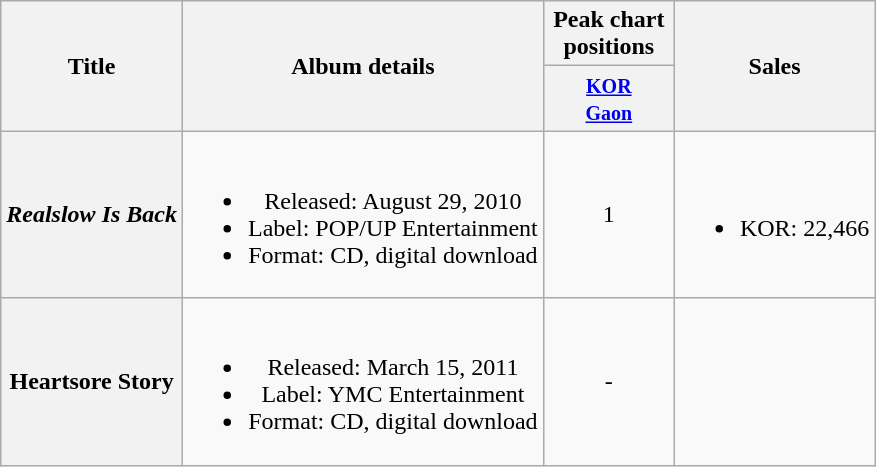<table class="wikitable plainrowheaders" style="text-align:center;">
<tr>
<th rowspan="2" scope="col">Title</th>
<th rowspan="2" scope="col">Album details</th>
<th colspan="1" scope="col" style="width:5em;">Peak chart positions</th>
<th rowspan="2" scope="col">Sales</th>
</tr>
<tr>
<th><small><a href='#'>KOR<br>Gaon</a></small><br></th>
</tr>
<tr>
<th scope="row"><em>Realslow Is Back</th>
<td><br><ul><li>Released: August 29, 2010</li><li>Label: POP/UP Entertainment</li><li>Format: CD, digital download</li></ul></td>
<td>1</td>
<td><br><ul><li>KOR: 22,466</li></ul></td>
</tr>
<tr>
<th scope="row"></em>Heartsore Story<em></th>
<td><br><ul><li>Released: March 15, 2011</li><li>Label: YMC Entertainment</li><li>Format: CD, digital download</li></ul></td>
<td>-</td>
</tr>
</table>
